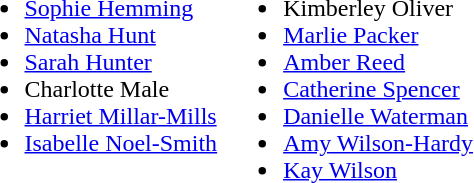<table>
<tr style="vertical-align:top">
<td><br><ul><li><a href='#'>Sophie Hemming</a></li><li><a href='#'>Natasha Hunt</a></li><li><a href='#'>Sarah Hunter</a></li><li>Charlotte Male</li><li><a href='#'>Harriet Millar-Mills</a></li><li><a href='#'>Isabelle Noel-Smith</a></li></ul></td>
<td><br><ul><li>Kimberley Oliver</li><li><a href='#'>Marlie Packer</a></li><li><a href='#'>Amber Reed</a></li><li><a href='#'>Catherine Spencer</a></li><li><a href='#'>Danielle Waterman</a></li><li><a href='#'>Amy Wilson-Hardy</a></li><li><a href='#'>Kay Wilson</a></li></ul></td>
</tr>
</table>
